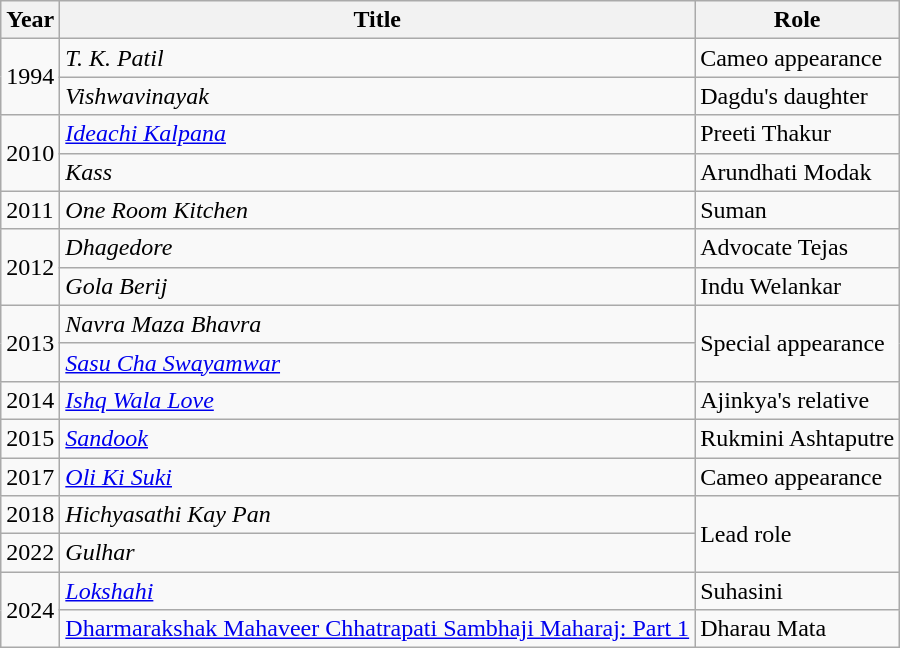<table class="wikitable">
<tr>
<th>Year</th>
<th>Title</th>
<th>Role</th>
</tr>
<tr>
<td rowspan="2">1994</td>
<td><em>T. K. Patil</em></td>
<td>Cameo appearance</td>
</tr>
<tr>
<td><em>Vishwavinayak</em></td>
<td>Dagdu's daughter</td>
</tr>
<tr>
<td rowspan="2">2010</td>
<td><em><a href='#'>Ideachi Kalpana</a></em></td>
<td>Preeti Thakur</td>
</tr>
<tr>
<td><em>Kass</em></td>
<td>Arundhati Modak</td>
</tr>
<tr>
<td>2011</td>
<td><em>One Room Kitchen</em></td>
<td>Suman</td>
</tr>
<tr>
<td rowspan="2">2012</td>
<td><em>Dhagedore</em></td>
<td>Advocate Tejas</td>
</tr>
<tr>
<td><em>Gola Berij</em></td>
<td>Indu Welankar</td>
</tr>
<tr>
<td rowspan="2">2013</td>
<td><em>Navra Maza Bhavra</em></td>
<td rowspan="2">Special appearance</td>
</tr>
<tr>
<td><em><a href='#'>Sasu Cha Swayamwar</a></em></td>
</tr>
<tr>
<td>2014</td>
<td><em><a href='#'>Ishq Wala Love</a></em></td>
<td>Ajinkya's relative</td>
</tr>
<tr>
<td>2015</td>
<td><em><a href='#'>Sandook</a></em></td>
<td>Rukmini Ashtaputre</td>
</tr>
<tr>
<td>2017</td>
<td><em><a href='#'>Oli Ki Suki</a></em></td>
<td>Cameo appearance</td>
</tr>
<tr>
<td>2018</td>
<td><em>Hichyasathi Kay Pan</em></td>
<td rowspan="2">Lead role</td>
</tr>
<tr>
<td>2022</td>
<td><em>Gulhar</em></td>
</tr>
<tr>
<td rowspan="2">2024</td>
<td><em><a href='#'>Lokshahi</a></em></td>
<td>Suhasini</td>
</tr>
<tr>
<td><a href='#'>Dharmarakshak Mahaveer Chhatrapati Sambhaji Maharaj: Part 1</a></td>
<td>Dharau Mata  </td>
</tr>
</table>
